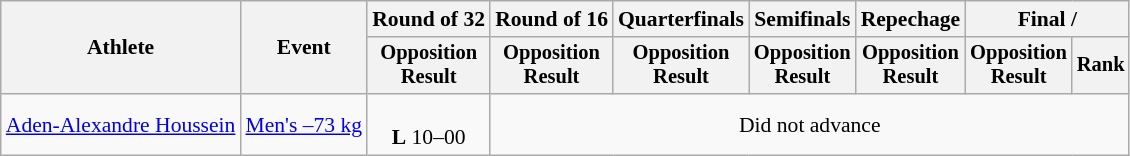<table class="wikitable" style="font-size:90%">
<tr>
<th rowspan="2">Athlete</th>
<th rowspan="2">Event</th>
<th>Round of 32</th>
<th>Round of 16</th>
<th>Quarterfinals</th>
<th>Semifinals</th>
<th>Repechage</th>
<th colspan=2>Final / </th>
</tr>
<tr style="font-size:95%">
<th>Opposition<br>Result</th>
<th>Opposition<br>Result</th>
<th>Opposition<br>Result</th>
<th>Opposition<br>Result</th>
<th>Opposition<br>Result</th>
<th>Opposition<br>Result</th>
<th>Rank</th>
</tr>
<tr align=center>
<td align=left><a href='#'>Aden-Alexandre Houssein</a></td>
<td align=left><a href='#'>Men's –73 kg</a></td>
<td><br><strong>L</strong> 10–00</td>
<td colspan=6>Did not advance</td>
</tr>
</table>
